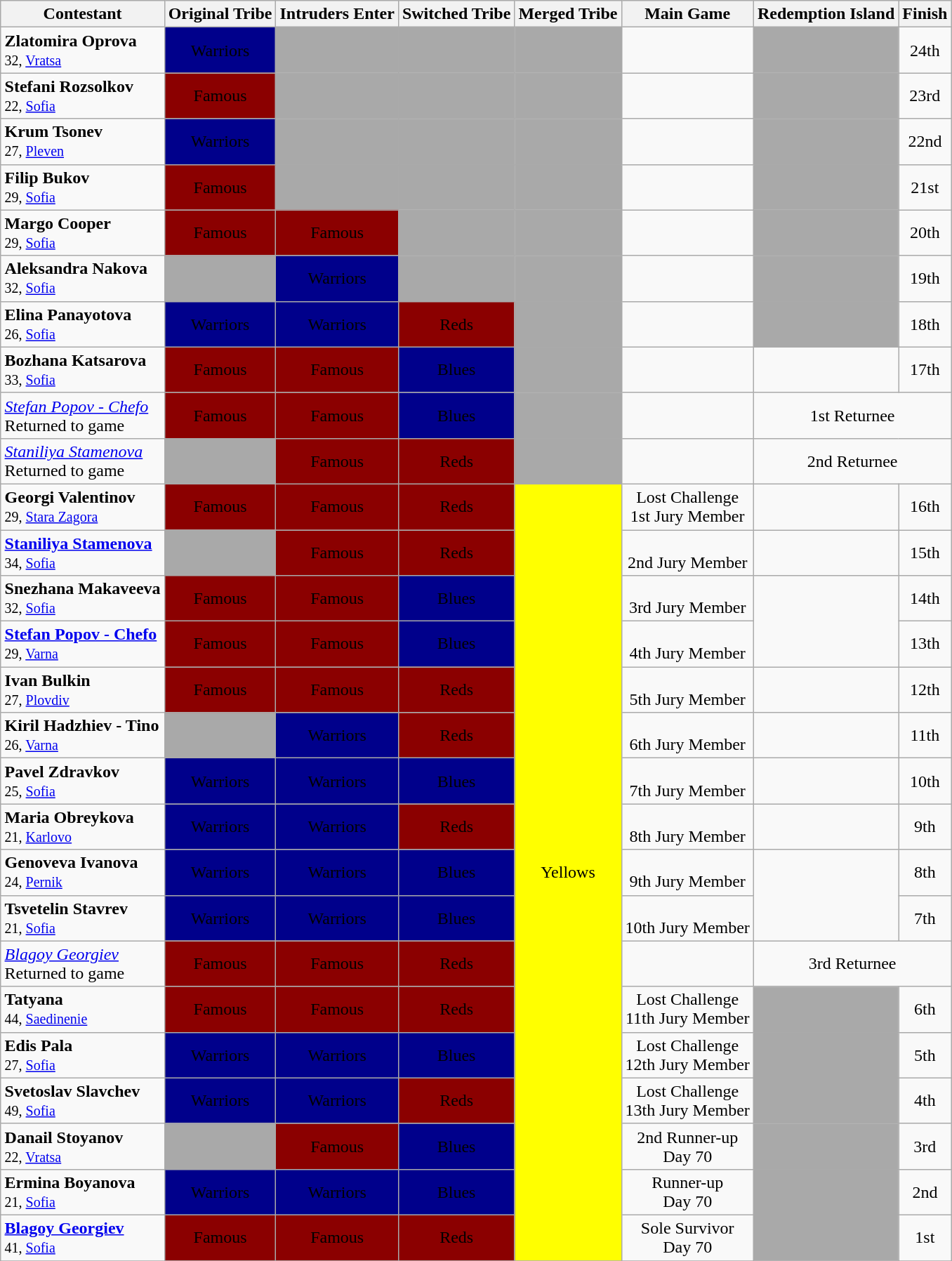<table class="wikitable" style="margin:auto; text-align:center">
<tr>
<th>Contestant</th>
<th>Original Tribe</th>
<th>Intruders Enter</th>
<th>Switched Tribe</th>
<th>Merged Tribe</th>
<th>Main Game</th>
<th>Redemption Island</th>
<th>Finish</th>
</tr>
<tr>
<td align="left"><strong>Zlatomira Oprova</strong><br><small>32, <a href='#'>Vratsa</a></small></td>
<td bgcolor="darkblue"><span>Warriors</span></td>
<td bgcolor="darkgrey"></td>
<td bgcolor="darkgrey"></td>
<td bgcolor="darkgrey"></td>
<td></td>
<td bgcolor="darkgrey"></td>
<td>24th</td>
</tr>
<tr>
<td align="left"><strong>Stefani Rоzsolkov</strong><br><small>22, <a href='#'>Sofia</a></small></td>
<td bgcolor="darkred"><span>Famous</span></td>
<td bgcolor="darkgrey"></td>
<td bgcolor="darkgrey"></td>
<td bgcolor="darkgrey"></td>
<td></td>
<td bgcolor="darkgrey"></td>
<td>23rd</td>
</tr>
<tr>
<td align="left"><strong>Krum Tsonev</strong><br><small>27, <a href='#'>Pleven</a></small></td>
<td bgcolor="darkblue"><span>Warriors</span></td>
<td bgcolor="darkgrey"></td>
<td bgcolor="darkgrey"></td>
<td bgcolor="darkgrey"></td>
<td></td>
<td bgcolor="darkgrey"></td>
<td>22nd</td>
</tr>
<tr>
<td align="left"><strong>Filip Bukov</strong><br><small>29, <a href='#'>Sofia</a></small></td>
<td bgcolor="darkred"><span>Famous</span></td>
<td bgcolor="darkgrey"></td>
<td bgcolor="darkgrey"></td>
<td bgcolor="darkgrey"></td>
<td></td>
<td bgcolor="darkgrey"></td>
<td>21st</td>
</tr>
<tr>
<td align="left"><strong>Margo Cooper</strong><br><small>29, <a href='#'>Sofia</a></small></td>
<td bgcolor="darkred"><span>Famous</span></td>
<td bgcolor="darkred"><span>Famous</span></td>
<td bgcolor="darkgrey"></td>
<td bgcolor="darkgrey"></td>
<td></td>
<td bgcolor="darkgrey"></td>
<td>20th</td>
</tr>
<tr>
<td align="left"><strong>Aleksandra Nakova</strong><br><small>32, <a href='#'>Sofia</a></small></td>
<td bgcolor="darkgrey"></td>
<td bgcolor="darkblue"><span>Warriors</span></td>
<td bgcolor="darkgrey"></td>
<td bgcolor="darkgrey"></td>
<td></td>
<td bgcolor="darkgrey"></td>
<td>19th</td>
</tr>
<tr>
<td align="left"><strong>Elina Panayotova</strong><br><small>26, <a href='#'>Sofia</a></small></td>
<td bgcolor="darkblue"><span>Warriors</span></td>
<td bgcolor="darkblue"><span>Warriors</span></td>
<td bgcolor="darkred"><span>Reds</span></td>
<td bgcolor="darkgrey"></td>
<td></td>
<td bgcolor="darkgrey"></td>
<td>18th</td>
</tr>
<tr>
<td align="left"><strong>Bozhana Katsarova</strong><br><small>33, <a href='#'>Sofia</a></small></td>
<td bgcolor="darkred"><span>Famous</span></td>
<td bgcolor="darkred"><span>Famous</span></td>
<td bgcolor="darkblue"><span>Blues</span></td>
<td bgcolor="darkgrey"></td>
<td></td>
<td></td>
<td>17th</td>
</tr>
<tr>
<td align="left"><em><a href='#'>Stefan Popov - Chefo</a></em><br>Returned to game</td>
<td bgcolor="darkred"><span>Famous</span></td>
<td bgcolor="darkred"><span>Famous</span></td>
<td bgcolor="darkblue"><span>Blues</span></td>
<td bgcolor="darkgrey"></td>
<td></td>
<td colspan="2">1st Returnee</td>
</tr>
<tr>
<td align="left"><em><a href='#'>Staniliya Stamenova</a></em><br>Returned to game</td>
<td bgcolor="darkgrey"></td>
<td bgcolor="darkred"><span>Famous</span></td>
<td bgcolor="darkred"><span>Reds</span></td>
<td bgcolor="darkgrey"></td>
<td></td>
<td colspan="2">2nd Returnee</td>
</tr>
<tr>
<td align="left"><strong>Georgi Valentinov</strong><br><small>29, <a href='#'>Stara Zagora</a></small></td>
<td bgcolor="darkred"><span>Famous</span></td>
<td bgcolor="darkred"><span>Famous</span></td>
<td bgcolor="darkred"><span>Reds</span></td>
<td rowspan="17" bgcolor="yellow">Yellows</td>
<td>Lost Challenge<br>1st Jury Member</td>
<td></td>
<td>16th</td>
</tr>
<tr>
<td align="left"><strong><a href='#'>Staniliya Stamenova</a></strong><br><small>34, <a href='#'>Sofia</a></small></td>
<td bgcolor="darkgrey"></td>
<td bgcolor="darkred"><span>Famous</span></td>
<td bgcolor="darkred"><span>Reds</span></td>
<td><br>2nd Jury Member</td>
<td></td>
<td>15th</td>
</tr>
<tr>
<td align="left"><strong>Snezhana Makaveeva</strong><br><small>32, <a href='#'>Sofia</a></small></td>
<td bgcolor="darkred"><span>Famous</span></td>
<td bgcolor="darkred"><span>Famous</span></td>
<td bgcolor="darkblue"><span>Blues</span></td>
<td><br>3rd Jury Member</td>
<td rowspan="2"></td>
<td>14th</td>
</tr>
<tr>
<td align="left"><strong><a href='#'>Stefan Popov - Chefo</a></strong><br><small>29, <a href='#'>Varna</a></small></td>
<td bgcolor="darkred"><span>Famous</span></td>
<td bgcolor="darkred"><span>Famous</span></td>
<td bgcolor="darkblue"><span>Blues</span></td>
<td><br>4th Jury Member</td>
<td>13th</td>
</tr>
<tr>
<td align="left"><strong>Ivan Bulkin</strong><br><small>27, <a href='#'>Plovdiv</a></small></td>
<td bgcolor="darkred"><span>Famous</span></td>
<td bgcolor="darkred"><span>Famous</span></td>
<td bgcolor="darkred"><span>Reds</span></td>
<td><br>5th Jury Member</td>
<td></td>
<td>12th</td>
</tr>
<tr>
<td align="left"><strong>Kiril Hadzhiev - Tino</strong><br><small>26, <a href='#'>Varna</a></small></td>
<td bgcolor="darkgrey"></td>
<td bgcolor="darkblue"><span>Warriors</span></td>
<td bgcolor="darkred"><span>Reds</span></td>
<td><br>6th Jury Member</td>
<td></td>
<td>11th</td>
</tr>
<tr>
<td align="left"><strong>Pavel Zdravkov</strong><br><small>25, <a href='#'>Sofia</a></small></td>
<td bgcolor="darkblue"><span>Warriors</span></td>
<td bgcolor="darkblue"><span>Warriors</span></td>
<td bgcolor="darkblue"><span>Blues</span></td>
<td><br>7th Jury Member</td>
<td></td>
<td>10th</td>
</tr>
<tr>
<td align="left"><strong>Maria Obreykova</strong><br><small>21, <a href='#'>Karlovo</a></small></td>
<td bgcolor="darkblue"><span>Warriors</span></td>
<td bgcolor="darkblue"><span>Warriors</span></td>
<td bgcolor="darkred"><span>Reds</span></td>
<td><br>8th Jury Member</td>
<td></td>
<td>9th</td>
</tr>
<tr>
<td align="left"><strong>Genoveva Ivanova</strong><br><small>24, <a href='#'>Pernik</a></small></td>
<td bgcolor="darkblue"><span>Warriors</span></td>
<td bgcolor="darkblue"><span>Warriors</span></td>
<td bgcolor="darkblue"><span>Blues</span></td>
<td><br>9th Jury Member</td>
<td rowspan="2"></td>
<td>8th</td>
</tr>
<tr>
<td align="left"><strong>Tsvetelin Stavrev</strong><br><small>21, <a href='#'>Sofia</a></small></td>
<td bgcolor="darkblue"><span>Warriors</span></td>
<td bgcolor="darkblue"><span>Warriors</span></td>
<td bgcolor="darkblue"><span>Blues</span></td>
<td><br>10th Jury Member</td>
<td>7th</td>
</tr>
<tr>
<td align="left"><em><a href='#'>Blagoy Georgiev</a></em><br>Returned to game</td>
<td bgcolor="darkred"><span>Famous</span></td>
<td bgcolor="darkred"><span>Famous</span></td>
<td bgcolor="darkred"><span>Reds</span></td>
<td></td>
<td colspan="2">3rd Returnee</td>
</tr>
<tr>
<td align="left"><strong>Tatyana</strong><br><small>44, <a href='#'>Saedinenie</a></small></td>
<td bgcolor="darkred"><span>Famous</span></td>
<td bgcolor="darkred"><span>Famous</span></td>
<td bgcolor="darkred"><span>Reds</span></td>
<td>Lost Challenge<br>11th Jury Member</td>
<td bgcolor="darkgrey"></td>
<td>6th</td>
</tr>
<tr>
<td align="left"><strong>Edis Pala</strong><br><small>27, <a href='#'>Sofia</a></small></td>
<td bgcolor="darkblue"><span>Warriors</span></td>
<td bgcolor="darkblue"><span>Warriors</span></td>
<td bgcolor="darkblue"><span>Blues</span></td>
<td>Lost Challenge<br>12th Jury Member</td>
<td bgcolor="darkgrey"></td>
<td>5th</td>
</tr>
<tr>
<td align="left"><strong>Svetoslav Slavchev</strong><br><small>49, <a href='#'>Sofia</a></small></td>
<td bgcolor="darkblue"><span>Warriors</span></td>
<td bgcolor="darkblue"><span>Warriors</span></td>
<td bgcolor="darkred"><span>Reds</span></td>
<td>Lost Challenge<br>13th Jury Member</td>
<td bgcolor="darkgrey"></td>
<td>4th</td>
</tr>
<tr>
<td align="left"><strong>Danail Stoyanov</strong><br><small>22, <a href='#'>Vratsa</a></small></td>
<td bgcolor="darkgrey"></td>
<td bgcolor="darkred"><span>Famous</span></td>
<td bgcolor="darkblue"><span>Blues</span></td>
<td>2nd Runner-up<br>Day 70</td>
<td bgcolor="darkgrey"></td>
<td>3rd</td>
</tr>
<tr>
<td align="left"><strong>Ermina Boyanova</strong><br><small>21, <a href='#'>Sofia</a></small></td>
<td bgcolor="darkblue"><span>Warriors</span></td>
<td bgcolor="darkblue"><span>Warriors</span></td>
<td bgcolor="darkblue"><span>Blues</span></td>
<td>Runner-up<br>Day 70</td>
<td bgcolor="darkgrey"></td>
<td>2nd</td>
</tr>
<tr>
<td align="left"><strong><a href='#'>Blagoy Georgiev</a></strong><br><small>41, <a href='#'>Sofia</a></small></td>
<td bgcolor="darkred"><span>Famous</span></td>
<td bgcolor="darkred"><span>Famous</span></td>
<td bgcolor="darkred"><span>Reds</span></td>
<td>Sole Survivor<br>Day 70</td>
<td bgcolor="darkgrey"></td>
<td>1st</td>
</tr>
<tr>
</tr>
</table>
